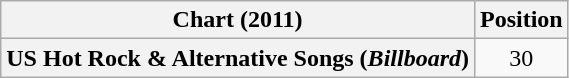<table class="wikitable plainrowheaders" style="text-align:center">
<tr>
<th scope="col">Chart (2011)</th>
<th scope="col">Position</th>
</tr>
<tr>
<th scope="row">US Hot Rock & Alternative Songs (<em>Billboard</em>)</th>
<td>30</td>
</tr>
</table>
